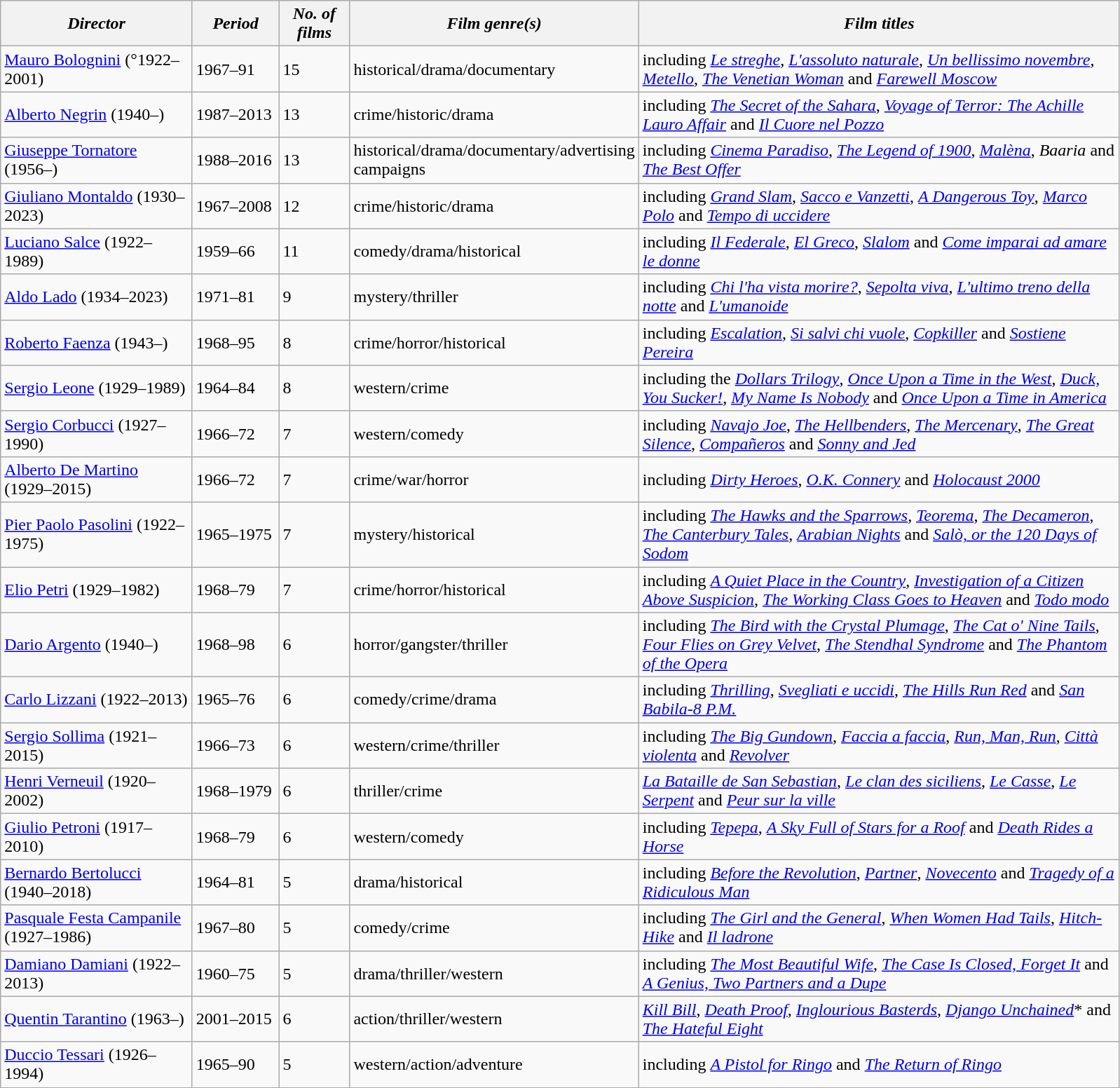<table class="wikitable plainrowheaders sortable">
<tr>
<th scope="col" style="width:175px;"><em>Director</em></th>
<th scope="col" style="width:75px;"><em>Period</em></th>
<th scope="col" style="width:60px;"><em>No. of films</em></th>
<th scope="col" style="width:175px;"><em>Film genre(s)</em></th>
<th scope="col" style="width:450px;"><em>Film titles</em></th>
</tr>
<tr>
<td><a href='#'>Mauro Bolognini</a> (°1922–2001)</td>
<td>1967–91</td>
<td>15</td>
<td>historical/drama/documentary</td>
<td>including <em><a href='#'>Le streghe</a></em>, <em><a href='#'>L'assoluto naturale</a></em>, <em><a href='#'>Un bellissimo novembre</a></em>, <em><a href='#'>Metello</a></em>, <em><a href='#'>The Venetian Woman</a></em> and <em><a href='#'>Farewell Moscow</a></em></td>
</tr>
<tr>
<td><a href='#'>Alberto Negrin</a> (1940–)</td>
<td>1987–2013</td>
<td>13</td>
<td>crime/historic/drama</td>
<td>including <em><a href='#'>The Secret of the Sahara</a></em>, <em><a href='#'>Voyage of Terror: The Achille Lauro Affair</a></em> and <em><a href='#'>Il Cuore nel Pozzo</a></em></td>
</tr>
<tr>
<td><a href='#'>Giuseppe Tornatore</a> (1956–)</td>
<td>1988–2016</td>
<td>13</td>
<td>historical/drama/documentary/advertising campaigns</td>
<td>including <em><a href='#'>Cinema Paradiso</a></em>, <em><a href='#'>The Legend of 1900</a></em>, <em><a href='#'>Malèna</a></em>, <em>Baaria</em> and <em><a href='#'>The Best Offer</a></em></td>
</tr>
<tr>
<td><a href='#'>Giuliano Montaldo</a> (1930–2023)</td>
<td>1967–2008</td>
<td>12</td>
<td>crime/historic/drama</td>
<td>including <em><a href='#'>Grand Slam</a></em>, <em><a href='#'>Sacco e Vanzetti</a></em>, <em><a href='#'>A Dangerous Toy</a></em>, <em><a href='#'>Marco Polo</a></em> and <em><a href='#'>Tempo di uccidere</a></em></td>
</tr>
<tr>
<td><a href='#'>Luciano Salce</a> (1922–1989)</td>
<td>1959–66</td>
<td>11</td>
<td>comedy/drama/historical</td>
<td>including <em><a href='#'>Il Federale</a></em>, <em><a href='#'>El Greco</a></em>, <em><a href='#'>Slalom</a></em> and <em><a href='#'>Come imparai ad amare le donne</a></em></td>
</tr>
<tr>
<td><a href='#'>Aldo Lado</a> (1934–2023)</td>
<td>1971–81</td>
<td>9</td>
<td>mystery/thriller</td>
<td>including <em><a href='#'>Chi l'ha vista morire?</a></em>, <em><a href='#'>Sepolta viva</a></em>, <em><a href='#'>L'ultimo treno della notte</a></em> and <em><a href='#'>L'umanoide</a></em></td>
</tr>
<tr>
<td><a href='#'>Roberto Faenza</a> (1943–)</td>
<td>1968–95</td>
<td>8</td>
<td>crime/horror/historical</td>
<td>including <em><a href='#'>Escalation</a></em>, <em><a href='#'>Si salvi chi vuole</a></em>, <em><a href='#'>Copkiller</a></em> and <em><a href='#'>Sostiene Pereira</a></em></td>
</tr>
<tr>
<td><a href='#'>Sergio Leone</a> (1929–1989)</td>
<td>1964–84</td>
<td>8</td>
<td>western/crime</td>
<td>including the <em><a href='#'>Dollars Trilogy</a></em>, <em><a href='#'>Once Upon a Time in the West</a></em>, <em><a href='#'>Duck, You Sucker!</a></em>, <em><a href='#'>My Name Is Nobody</a></em> and <em><a href='#'>Once Upon a Time in America</a></em></td>
</tr>
<tr>
<td><a href='#'>Sergio Corbucci</a> (1927–1990)</td>
<td>1966–72</td>
<td>7</td>
<td>western/comedy</td>
<td>including <em><a href='#'>Navajo Joe</a></em>, <em><a href='#'>The Hellbenders</a></em>, <em><a href='#'>The Mercenary</a></em>, <em><a href='#'>The Great Silence</a></em>, <em><a href='#'>Compañeros</a></em> and <em><a href='#'>Sonny and Jed</a></em></td>
</tr>
<tr>
<td><a href='#'>Alberto De Martino</a> (1929–2015)</td>
<td>1966–72</td>
<td>7</td>
<td>crime/war/horror</td>
<td>including <em><a href='#'>Dirty Heroes</a></em>, <em><a href='#'>O.K. Connery</a></em> and <em><a href='#'>Holocaust 2000</a></em></td>
</tr>
<tr>
<td><a href='#'>Pier Paolo Pasolini</a> (1922–1975)</td>
<td>1965–1975</td>
<td>7</td>
<td>mystery/historical</td>
<td>including <em><a href='#'>The Hawks and the Sparrows</a></em>, <em><a href='#'>Teorema</a></em>, <em><a href='#'>The Decameron</a></em>, <em><a href='#'>The Canterbury Tales</a></em>, <em><a href='#'>Arabian Nights</a></em> and <em><a href='#'>Salò, or the 120 Days of Sodom</a></em></td>
</tr>
<tr>
<td><a href='#'>Elio Petri</a> (1929–1982)</td>
<td>1968–79</td>
<td>7</td>
<td>crime/horror/historical</td>
<td>including <em><a href='#'>A Quiet Place in the Country</a></em>, <em><a href='#'>Investigation of a Citizen Above Suspicion</a></em>, <em><a href='#'>The Working Class Goes to Heaven</a></em> and <em><a href='#'>Todo modo</a></em></td>
</tr>
<tr>
<td><a href='#'>Dario Argento</a> (1940–)</td>
<td>1968–98</td>
<td>6</td>
<td>horror/gangster/thriller</td>
<td>including <em><a href='#'>The Bird with the Crystal Plumage</a></em>, <em><a href='#'>The Cat o' Nine Tails</a></em>, <em><a href='#'>Four Flies on Grey Velvet</a></em>, <em><a href='#'>The Stendhal Syndrome</a></em> and <em><a href='#'>The Phantom of the Opera</a></em></td>
</tr>
<tr>
<td><a href='#'>Carlo Lizzani</a> (1922–2013)</td>
<td>1965–76</td>
<td>6</td>
<td>comedy/crime/drama</td>
<td>including <em><a href='#'>Thrilling</a></em>, <em><a href='#'>Svegliati e uccidi</a></em>, <em><a href='#'>The Hills Run Red</a></em> and <em><a href='#'>San Babila-8 P.M.</a></em></td>
</tr>
<tr>
<td><a href='#'>Sergio Sollima</a> (1921–2015)</td>
<td>1966–73</td>
<td>6</td>
<td>western/crime/thriller</td>
<td>including <em><a href='#'>The Big Gundown</a></em>, <em><a href='#'>Faccia a faccia</a></em>, <em><a href='#'>Run, Man, Run</a></em>, <em><a href='#'>Città violenta</a></em> and <em><a href='#'>Revolver</a></em></td>
</tr>
<tr>
<td><a href='#'>Henri Verneuil</a> (1920–2002)</td>
<td>1968–1979</td>
<td>6</td>
<td>thriller/crime</td>
<td><em><a href='#'>La Bataille de San Sebastian</a></em>, <em><a href='#'>Le clan des siciliens</a></em>, <em><a href='#'>Le Casse</a></em>, <em><a href='#'>Le Serpent</a></em> and <em><a href='#'>Peur sur la ville</a></em></td>
</tr>
<tr>
<td><a href='#'>Giulio Petroni</a> (1917–2010)</td>
<td>1968–79</td>
<td>6</td>
<td>western/comedy</td>
<td>including <em><a href='#'>Tepepa</a></em>, <em><a href='#'>A Sky Full of Stars for a Roof</a></em> and <em><a href='#'>Death Rides a Horse</a></em></td>
</tr>
<tr>
<td><a href='#'>Bernardo Bertolucci</a> (1940–2018)</td>
<td>1964–81</td>
<td>5</td>
<td>drama/historical</td>
<td>including <em><a href='#'>Before the Revolution</a></em>, <em><a href='#'>Partner</a></em>, <em><a href='#'>Novecento</a></em> and <em><a href='#'>Tragedy of a Ridiculous Man</a></em></td>
</tr>
<tr>
<td><a href='#'>Pasquale Festa Campanile</a> (1927–1986)</td>
<td>1967–80</td>
<td>5</td>
<td>comedy/crime</td>
<td>including <em><a href='#'>The Girl and the General</a></em>, <em><a href='#'>When Women Had Tails</a></em>, <em><a href='#'>Hitch-Hike</a></em> and <em><a href='#'>Il ladrone</a></em></td>
</tr>
<tr>
<td><a href='#'>Damiano Damiani</a> (1922–2013)</td>
<td>1960–75</td>
<td>5</td>
<td>drama/thriller/western</td>
<td>including <em><a href='#'>The Most Beautiful Wife</a></em>, <em><a href='#'>The Case Is Closed, Forget It</a></em> and <em><a href='#'>A Genius, Two Partners and a Dupe</a></em></td>
</tr>
<tr>
<td><a href='#'>Quentin Tarantino</a> (1963–)</td>
<td>2001–2015</td>
<td>6</td>
<td>action/thriller/western</td>
<td><em><a href='#'>Kill Bill</a></em>, <em><a href='#'>Death Proof</a></em>, <em><a href='#'>Inglourious Basterds</a></em>, <em><a href='#'>Django Unchained</a></em>* and <em><a href='#'>The Hateful Eight</a></em></td>
</tr>
<tr>
<td><a href='#'>Duccio Tessari</a> (1926–1994)</td>
<td>1965–90</td>
<td>5</td>
<td>western/action/adventure</td>
<td>including <em><a href='#'>A Pistol for Ringo</a></em> and <em><a href='#'>The Return of Ringo</a></em></td>
</tr>
</table>
